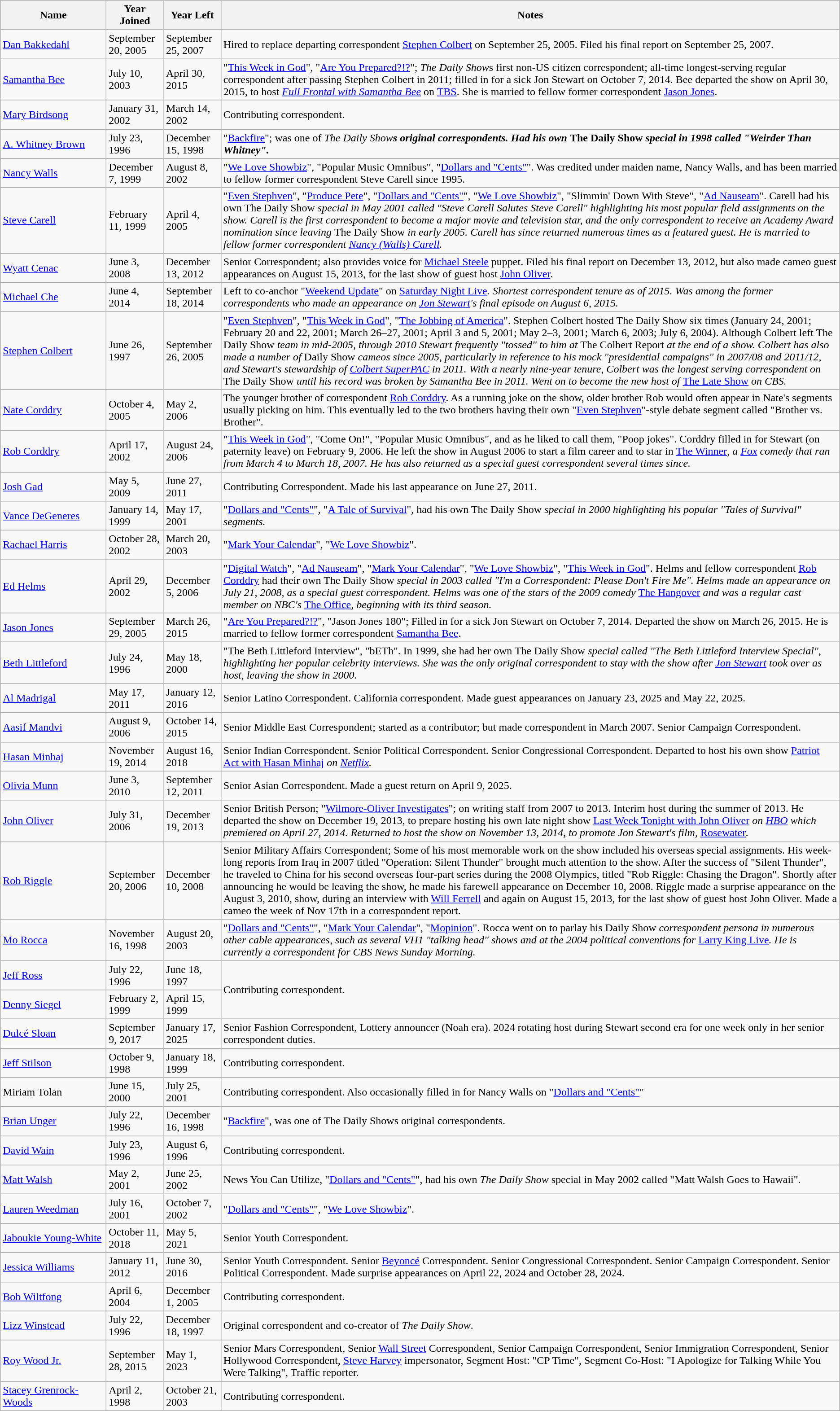<table class="wikitable sortable">
<tr>
<th style="width:150px;">Name</th>
<th>Year Joined</th>
<th>Year Left</th>
<th class="unsortable">Notes</th>
</tr>
<tr>
<td><a href='#'>Dan Bakkedahl</a></td>
<td>September 20, 2005</td>
<td>September 25, 2007</td>
<td>Hired to replace departing correspondent <a href='#'>Stephen Colbert</a> on September 25, 2005. Filed his final report on September 25, 2007.</td>
</tr>
<tr>
<td><a href='#'>Samantha Bee</a></td>
<td>July 10, 2003</td>
<td>April 30, 2015</td>
<td>"<a href='#'>This Week in God</a>", "<a href='#'>Are You Prepared?!?</a>"; <em>The Daily Show</em>s first non-US citizen correspondent; all-time longest-serving regular correspondent after passing Stephen Colbert in 2011; filled in for a sick Jon Stewart on October 7, 2014. Bee departed the show on April 30, 2015, to host <em><a href='#'>Full Frontal with Samantha Bee</a></em> on <a href='#'>TBS</a>. She is married to fellow former correspondent <a href='#'>Jason Jones</a>.</td>
</tr>
<tr>
<td><a href='#'>Mary Birdsong</a></td>
<td>January 31, 2002</td>
<td>March 14, 2002</td>
<td>Contributing correspondent.</td>
</tr>
<tr>
<td><a href='#'>A. Whitney Brown</a></td>
<td>July 23, 1996</td>
<td>December 15, 1998</td>
<td>"<a href='#'>Backfire</a>"; was one of <em>The Daily Show<strong>s original correspondents. Had his own </em>The Daily Show<em> special in 1998 called "Weirder Than Whitney".</td>
</tr>
<tr>
<td><a href='#'>Nancy Walls</a></td>
<td>December 7, 1999</td>
<td>August 8, 2002</td>
<td>"<a href='#'>We Love Showbiz</a>", "Popular Music Omnibus", "<a href='#'>Dollars and "Cents"</a>". Was credited under maiden name, Nancy Walls, and has been married to fellow former correspondent Steve Carell since 1995.</td>
</tr>
<tr>
<td><a href='#'>Steve Carell</a></td>
<td>February 11, 1999</td>
<td>April 4, 2005</td>
<td>"<a href='#'>Even Stephven</a>", "<a href='#'>Produce Pete</a>", "<a href='#'>Dollars and "Cents"</a>", "<a href='#'>We Love Showbiz</a>", "Slimmin' Down With Steve", "<a href='#'>Ad Nauseam</a>". Carell had his own </em>The Daily Show<em> special in May 2001 called "Steve Carell Salutes Steve Carell" highlighting his most popular field assignments on the show. Carell is the first correspondent to become a major movie and television star, and the only correspondent to receive an Academy Award nomination since leaving </em>The Daily Show<em> in early 2005. Carell has since returned numerous times as a featured guest. He is married to fellow former correspondent <a href='#'>Nancy (Walls) Carell</a>.</td>
</tr>
<tr>
<td><a href='#'>Wyatt Cenac</a></td>
<td>June 3, 2008</td>
<td>December 13, 2012</td>
<td>Senior Correspondent; also provides voice for <a href='#'>Michael Steele</a> puppet. Filed his final report on December 13, 2012, but also made cameo guest appearances on August 15, 2013, for the last show of guest host <a href='#'>John Oliver</a>.</td>
</tr>
<tr>
<td><a href='#'>Michael Che</a></td>
<td>June 4, 2014</td>
<td>September 18, 2014</td>
<td>Left to co-anchor "<a href='#'>Weekend Update</a>" on </em><a href='#'>Saturday Night Live</a><em>. Shortest correspondent tenure as of 2015. Was among the former correspondents who made an appearance on <a href='#'>Jon Stewart</a>'s final episode on August 6, 2015.</td>
</tr>
<tr>
<td><a href='#'>Stephen Colbert</a></td>
<td>June 26, 1997</td>
<td>September 26, 2005</td>
<td>"<a href='#'>Even Stephven</a>", "<a href='#'>This Week in God</a>", "<a href='#'>The Jobbing of America</a>". Stephen Colbert hosted The Daily Show six times (January 24, 2001; February 20 and 22, 2001; March 26–27, 2001; April 3 and 5, 2001; May 2–3, 2001; March 6, 2003; July 6, 2004). Although Colbert left </em>The Daily Show<em> team in mid-2005, through 2010 Stewart frequently "tossed" to him at </em>The Colbert Report<em> at the end of a show. Colbert has also made a number of </em>Daily Show<em> cameos since 2005, particularly in reference to his mock "presidential campaigns" in 2007/08 and 2011/12, and Stewart's stewardship of <a href='#'>Colbert SuperPAC</a> in 2011.  With a nearly nine-year tenure, Colbert was the longest serving correspondent on </em>The Daily Show<em> until his record was broken by Samantha Bee in 2011. Went on to become the new host of </em><a href='#'>The Late Show</a><em> on CBS.</td>
</tr>
<tr>
<td><a href='#'>Nate Corddry</a></td>
<td>October 4, 2005</td>
<td>May 2, 2006</td>
<td>The younger brother of correspondent <a href='#'>Rob Corddry</a>. As a running joke on the show, older brother Rob would often appear in Nate's segments usually picking on him. This eventually led to the two brothers having their own "<a href='#'>Even Stephven</a>"-style debate segment called "Brother vs. Brother".</td>
</tr>
<tr>
<td><a href='#'>Rob Corddry</a></td>
<td>April 17, 2002</td>
<td>August 24, 2006</td>
<td>"<a href='#'>This Week in God</a>", "Come On!", "Popular Music Omnibus", and as he liked to call them, "Poop jokes". Corddry filled in for Stewart (on paternity leave) on February 9, 2006. He left the show in August 2006 to start a film career and to star in </em><a href='#'>The Winner</a><em>, a <a href='#'>Fox</a> comedy that ran from March 4 to March 18, 2007. He has also returned as a special guest correspondent several times since.</td>
</tr>
<tr>
<td><a href='#'>Josh Gad</a></td>
<td>May 5, 2009</td>
<td>June 27, 2011</td>
<td>Contributing Correspondent. Made his last appearance on June 27, 2011.</td>
</tr>
<tr>
<td><a href='#'>Vance DeGeneres</a></td>
<td>January 14, 1999</td>
<td>May 17, 2001</td>
<td>"<a href='#'>Dollars and "Cents"</a>", "<a href='#'>A Tale of Survival</a>", had his own </em>The Daily Show<em> special in 2000 highlighting his popular "Tales of Survival" segments.</td>
</tr>
<tr>
<td><a href='#'>Rachael Harris</a></td>
<td>October 28, 2002</td>
<td>March 20, 2003</td>
<td>"<a href='#'>Mark Your Calendar</a>", "<a href='#'>We Love Showbiz</a>".</td>
</tr>
<tr>
<td><a href='#'>Ed Helms</a></td>
<td>April 29, 2002</td>
<td>December 5, 2006</td>
<td>"<a href='#'>Digital Watch</a>", "<a href='#'>Ad Nauseam</a>", "<a href='#'>Mark Your Calendar</a>", "<a href='#'>We Love Showbiz</a>", "<a href='#'>This Week in God</a>". Helms and fellow correspondent <a href='#'>Rob Corddry</a> had their own </em>The Daily Show<em> special in 2003 called "I'm a Correspondent: Please Don't Fire Me". Helms made an appearance on July 21, 2008, as a special guest correspondent. Helms was one of the stars of the 2009 comedy </em><a href='#'>The Hangover</a><em> and was a regular cast member on NBC's </em><a href='#'>The Office</a><em>, beginning with its third season.</td>
</tr>
<tr>
<td><a href='#'>Jason Jones</a></td>
<td>September 29, 2005</td>
<td>March 26, 2015</td>
<td>"<a href='#'>Are You Prepared?!?</a>", "Jason Jones 180"; Filled in for a sick Jon Stewart on October 7, 2014. Departed the show on March 26, 2015. He is married to fellow former correspondent <a href='#'>Samantha Bee</a>.</td>
</tr>
<tr>
<td><a href='#'>Beth Littleford</a></td>
<td>July 24, 1996</td>
<td>May 18, 2000</td>
<td>"The Beth Littleford Interview", "bETh". In 1999, she had her own </em>The Daily Show<em> special called "The Beth Littleford Interview Special", highlighting her popular celebrity interviews. She was the only original correspondent to stay with the show after <a href='#'>Jon Stewart</a> took over as host, leaving the show in 2000.</td>
</tr>
<tr>
<td><a href='#'>Al Madrigal</a></td>
<td>May 17, 2011</td>
<td>January 12, 2016</td>
<td>Senior Latino Correspondent. California correspondent. Made guest appearances on January 23, 2025 and May 22, 2025.</td>
</tr>
<tr>
<td><a href='#'>Aasif Mandvi</a></td>
<td>August 9, 2006</td>
<td>October 14, 2015</td>
<td>Senior Middle East Correspondent; started as a contributor; but made correspondent in March 2007. Senior Campaign Correspondent.</td>
</tr>
<tr>
<td><a href='#'>Hasan Minhaj</a></td>
<td>November 19, 2014</td>
<td>August 16, 2018</td>
<td>Senior Indian Correspondent. Senior Political Correspondent. Senior Congressional Correspondent. Departed to host his own show </em><a href='#'>Patriot Act with Hasan Minhaj</a><em> on <a href='#'>Netflix</a>.</td>
</tr>
<tr>
<td><a href='#'>Olivia Munn</a></td>
<td>June 3, 2010</td>
<td>September 12, 2011</td>
<td>Senior Asian Correspondent. Made a guest return on April 9, 2025.</td>
</tr>
<tr>
<td><a href='#'>John Oliver</a></td>
<td>July 31, 2006</td>
<td>December 19, 2013</td>
<td>Senior British Person; "<a href='#'>Wilmore-Oliver Investigates</a>"; on writing staff from 2007 to 2013. Interim host during the summer of 2013. He departed the show on December 19, 2013, to prepare hosting his own late night show </em><a href='#'>Last Week Tonight with John Oliver</a><em> on <a href='#'>HBO</a> which premiered on April 27, 2014.  Returned to host the show on November 13, 2014, to promote Jon Stewart's film, </em><a href='#'>Rosewater</a><em>.</td>
</tr>
<tr>
<td><a href='#'>Rob Riggle</a></td>
<td>September 20, 2006</td>
<td>December 10, 2008</td>
<td>Senior Military Affairs Correspondent; Some of his most memorable work on the show included his overseas special assignments. His week-long reports from Iraq in 2007 titled "Operation: Silent Thunder" brought much attention to the show. After the success of "Silent Thunder", he traveled to China for his second overseas four-part series during the 2008 Olympics, titled "Rob Riggle: Chasing the Dragon". Shortly after announcing he would be leaving the show, he made his farewell appearance on December 10, 2008. Riggle made a surprise appearance on the August 3, 2010, show, during an interview with <a href='#'>Will Ferrell</a> and again on August 15, 2013, for the last show of guest host John Oliver. Made a cameo the week of Nov 17th in a correspondent report.</td>
</tr>
<tr>
<td><a href='#'>Mo Rocca</a></td>
<td>November 16, 1998</td>
<td>August 20, 2003</td>
<td>"<a href='#'>Dollars and "Cents"</a>", "<a href='#'>Mark Your Calendar</a>", "<a href='#'>Mopinion</a>". Rocca went on to parlay his </em>Daily Show<em> correspondent persona in numerous other cable appearances, such as several VH1 "talking head" shows and at the 2004 political conventions for </em><a href='#'>Larry King Live</a><em>. He is currently a correspondent for CBS News Sunday Morning.</td>
</tr>
<tr>
<td><a href='#'>Jeff Ross</a></td>
<td>July 22, 1996</td>
<td>June 18, 1997</td>
<td rowspan="2">Contributing correspondent.</td>
</tr>
<tr>
<td><a href='#'>Denny Siegel</a></td>
<td>February 2, 1999</td>
<td>April 15, 1999</td>
</tr>
<tr>
<td><a href='#'>Dulcé Sloan</a></td>
<td>September 9, 2017</td>
<td>January 17, 2025</td>
<td>Senior Fashion Correspondent, Lottery announcer (Noah era). 2024 rotating host during Stewart second era for one week only in her senior correspondent duties.</td>
</tr>
<tr>
<td><a href='#'>Jeff Stilson</a></td>
<td>October 9, 1998</td>
<td>January 18, 1999</td>
<td>Contributing correspondent.</td>
</tr>
<tr>
<td>Miriam Tolan</td>
<td>June 15, 2000</td>
<td>July 25, 2001</td>
<td>Contributing correspondent. Also occasionally filled in for Nancy Walls on "<a href='#'>Dollars and "Cents"</a>"</td>
</tr>
<tr>
<td><a href='#'>Brian Unger</a></td>
<td>July 22, 1996</td>
<td>December 16, 1998</td>
<td>"<a href='#'>Backfire</a>", was one of </em>The Daily Show</strong>s original correspondents.</td>
</tr>
<tr>
<td><a href='#'>David Wain</a></td>
<td>July 23, 1996</td>
<td>August 6, 1996</td>
<td>Contributing correspondent.</td>
</tr>
<tr>
<td><a href='#'>Matt Walsh</a></td>
<td>May 2, 2001</td>
<td>June 25, 2002</td>
<td>News You Can Utilize, "<a href='#'>Dollars and "Cents"</a>", had his own <em>The Daily Show</em> special in May 2002 called "Matt Walsh Goes to Hawaii".</td>
</tr>
<tr>
<td><a href='#'>Lauren Weedman</a></td>
<td>July 16, 2001</td>
<td>October 7, 2002</td>
<td>"<a href='#'>Dollars and "Cents"</a>", "<a href='#'>We Love Showbiz</a>".</td>
</tr>
<tr>
<td><a href='#'>Jaboukie Young-White</a></td>
<td>October 11, 2018</td>
<td>May 5, 2021</td>
<td>Senior Youth Correspondent.</td>
</tr>
<tr>
<td><a href='#'>Jessica Williams</a></td>
<td>January 11, 2012</td>
<td>June 30, 2016</td>
<td>Senior Youth Correspondent. Senior <a href='#'>Beyoncé</a> Correspondent. Senior Congressional Correspondent. Senior Campaign Correspondent. Senior Political Correspondent. Made surprise appearances on April 22, 2024 and October 28, 2024.</td>
</tr>
<tr>
<td><a href='#'>Bob Wiltfong</a></td>
<td>April 6, 2004</td>
<td>December 1, 2005</td>
<td>Contributing correspondent.</td>
</tr>
<tr>
<td><a href='#'>Lizz Winstead</a></td>
<td>July 22, 1996</td>
<td>December 18, 1997</td>
<td>Original correspondent and co-creator of <em>The Daily Show</em>.</td>
</tr>
<tr>
<td><a href='#'>Roy Wood Jr.</a></td>
<td>September 28, 2015</td>
<td>May 1, 2023</td>
<td>Senior Mars Correspondent, Senior <a href='#'>Wall Street</a> Correspondent, Senior Campaign Correspondent, Senior Immigration Correspondent, Senior Hollywood Correspondent, <a href='#'>Steve Harvey</a> impersonator, Segment Host: "CP Time", Segment Co-Host: "I Apologize for Talking While You Were Talking", Traffic reporter.</td>
</tr>
<tr>
<td><a href='#'>Stacey Grenrock-Woods</a></td>
<td>April 2, 1998</td>
<td>October 21, 2003</td>
<td>Contributing correspondent.</td>
</tr>
</table>
